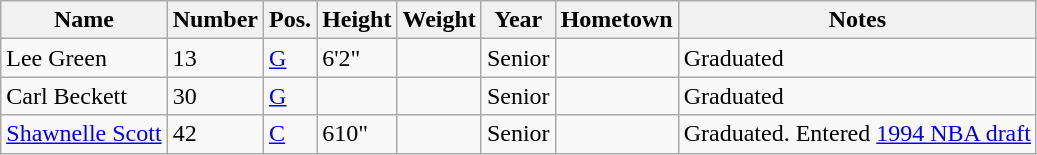<table class="wikitable sortable" border="1">
<tr>
<th>Name</th>
<th>Number</th>
<th>Pos.</th>
<th>Height</th>
<th>Weight</th>
<th>Year</th>
<th>Hometown</th>
<th class="unsortable">Notes</th>
</tr>
<tr>
<td sortname>Lee Green</td>
<td>13</td>
<td><a href='#'>G</a></td>
<td>6'2"</td>
<td></td>
<td>Senior</td>
<td></td>
<td>Graduated</td>
</tr>
<tr>
<td sortname>Carl Beckett</td>
<td>30</td>
<td><a href='#'>G</a></td>
<td></td>
<td></td>
<td>Senior</td>
<td></td>
<td>Graduated</td>
</tr>
<tr>
<td sortname><a href='#'>Shawnelle Scott</a></td>
<td>42</td>
<td><a href='#'>C</a></td>
<td>610"</td>
<td></td>
<td>Senior</td>
<td></td>
<td>Graduated. Entered <a href='#'>1994 NBA draft</a></td>
</tr>
</table>
